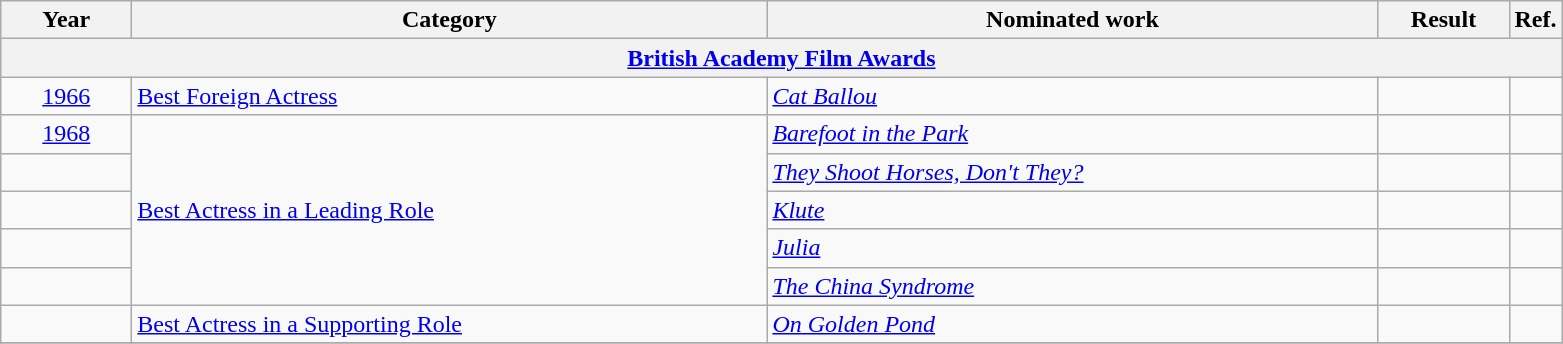<table class=wikitable>
<tr>
<th scope="col" style="width:5em;">Year</th>
<th scope="col" style="width:26em;">Category</th>
<th scope="col" style="width:25em;">Nominated work</th>
<th scope="col" style="width:5em;">Result</th>
<th>Ref.</th>
</tr>
<tr>
<th colspan=5><a href='#'>British Academy Film Awards</a></th>
</tr>
<tr>
<td style="text-align:center;"><a href='#'>1966</a></td>
<td><a href='#'>Best Foreign Actress</a></td>
<td><em><a href='#'>Cat Ballou</a></em></td>
<td></td>
<td style="text-align:center;"></td>
</tr>
<tr>
<td style="text-align:center;"><a href='#'>1968</a></td>
<td rowspan=5><a href='#'>Best Actress in a Leading Role</a></td>
<td><em><a href='#'>Barefoot in the Park</a></em></td>
<td></td>
<td style="text-align:center;"></td>
</tr>
<tr>
<td></td>
<td><em><a href='#'>They Shoot Horses, Don't They?</a></em></td>
<td></td>
<td style="text-align:center;"></td>
</tr>
<tr>
<td></td>
<td><em><a href='#'>Klute</a></em></td>
<td></td>
<td style="text-align:center;"></td>
</tr>
<tr>
<td></td>
<td><em><a href='#'>Julia</a></em></td>
<td></td>
<td style="text-align:center;"></td>
</tr>
<tr>
<td></td>
<td><em><a href='#'>The China Syndrome</a></em></td>
<td></td>
<td style="text-align:center;"></td>
</tr>
<tr>
<td></td>
<td><a href='#'>Best Actress in a Supporting Role</a></td>
<td><em><a href='#'>On Golden Pond</a></em></td>
<td></td>
<td style="text-align:center;"></td>
</tr>
<tr>
</tr>
</table>
